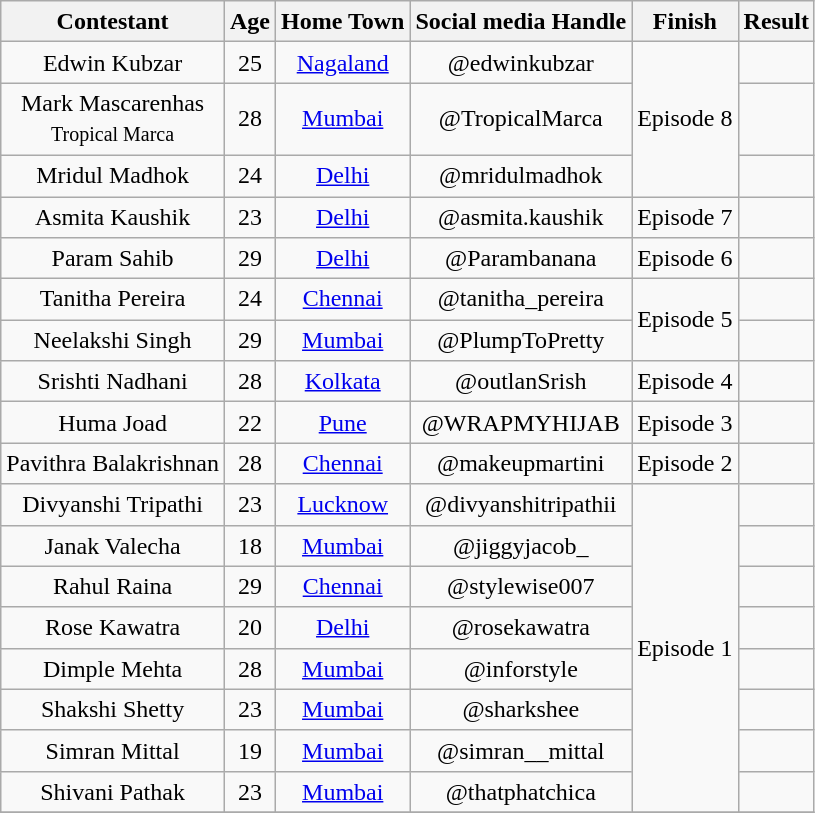<table class="wikitable sortable" style=" text-align:center; line-height:20px; width:auto;">
<tr>
<th scope="col">Contestant</th>
<th scope="col">Age</th>
<th scope="col">Home Town</th>
<th scope="col">Social media Handle</th>
<th scope="col">Finish</th>
<th scope="col">Result</th>
</tr>
<tr>
<td>Edwin Kubzar</td>
<td>25</td>
<td><a href='#'>Nagaland</a></td>
<td>@edwinkubzar</td>
<td rowspan="3">Episode 8</td>
<td></td>
</tr>
<tr>
<td>Mark Mascarenhas<br><small>Tropical Marca</small></td>
<td>28</td>
<td><a href='#'>Mumbai</a></td>
<td>@TropicalMarca</td>
<td></td>
</tr>
<tr>
<td>Mridul Madhok</td>
<td>24</td>
<td><a href='#'>Delhi</a></td>
<td>@mridulmadhok</td>
<td></td>
</tr>
<tr>
<td>Asmita Kaushik</td>
<td>23</td>
<td><a href='#'>Delhi</a></td>
<td>@asmita.kaushik</td>
<td>Episode 7</td>
<td></td>
</tr>
<tr>
<td>Param Sahib</td>
<td>29</td>
<td><a href='#'>Delhi</a></td>
<td>@Parambanana</td>
<td>Episode 6</td>
<td></td>
</tr>
<tr>
<td>Tanitha Pereira</td>
<td>24</td>
<td><a href='#'>Chennai</a></td>
<td>@tanitha_pereira</td>
<td rowspan="2">Episode 5</td>
<td></td>
</tr>
<tr>
<td>Neelakshi Singh</td>
<td>29</td>
<td><a href='#'>Mumbai</a></td>
<td>@PlumpToPretty</td>
<td></td>
</tr>
<tr>
<td>Srishti Nadhani</td>
<td>28</td>
<td><a href='#'>Kolkata</a></td>
<td>@outlanSrish</td>
<td>Episode 4</td>
<td></td>
</tr>
<tr>
<td>Huma Joad</td>
<td>22</td>
<td><a href='#'>Pune</a></td>
<td>@WRAPMYHIJAB</td>
<td>Episode 3</td>
<td></td>
</tr>
<tr>
<td>Pavithra Balakrishnan</td>
<td>28</td>
<td><a href='#'>Chennai</a></td>
<td>@makeupmartini</td>
<td>Episode 2</td>
<td></td>
</tr>
<tr>
<td>Divyanshi Tripathi</td>
<td>23</td>
<td><a href='#'>Lucknow</a></td>
<td>@divyanshitripathii</td>
<td rowspan="8">Episode 1</td>
<td></td>
</tr>
<tr>
<td>Janak Valecha</td>
<td>18</td>
<td><a href='#'>Mumbai</a></td>
<td>@jiggyjacob_</td>
<td></td>
</tr>
<tr>
<td>Rahul Raina</td>
<td>29</td>
<td><a href='#'>Chennai</a></td>
<td>@stylewise007</td>
<td></td>
</tr>
<tr>
<td>Rose Kawatra</td>
<td>20</td>
<td><a href='#'>Delhi</a></td>
<td>@rosekawatra</td>
<td></td>
</tr>
<tr>
<td>Dimple Mehta</td>
<td>28</td>
<td><a href='#'>Mumbai</a></td>
<td>@inforstyle</td>
<td></td>
</tr>
<tr>
<td>Shakshi Shetty</td>
<td>23</td>
<td><a href='#'>Mumbai</a></td>
<td>@sharkshee</td>
<td></td>
</tr>
<tr>
<td>Simran Mittal</td>
<td>19</td>
<td><a href='#'>Mumbai</a></td>
<td>@simran__mittal</td>
<td></td>
</tr>
<tr>
<td>Shivani Pathak</td>
<td>23</td>
<td><a href='#'>Mumbai</a></td>
<td>@thatphatchica</td>
<td></td>
</tr>
<tr>
</tr>
</table>
